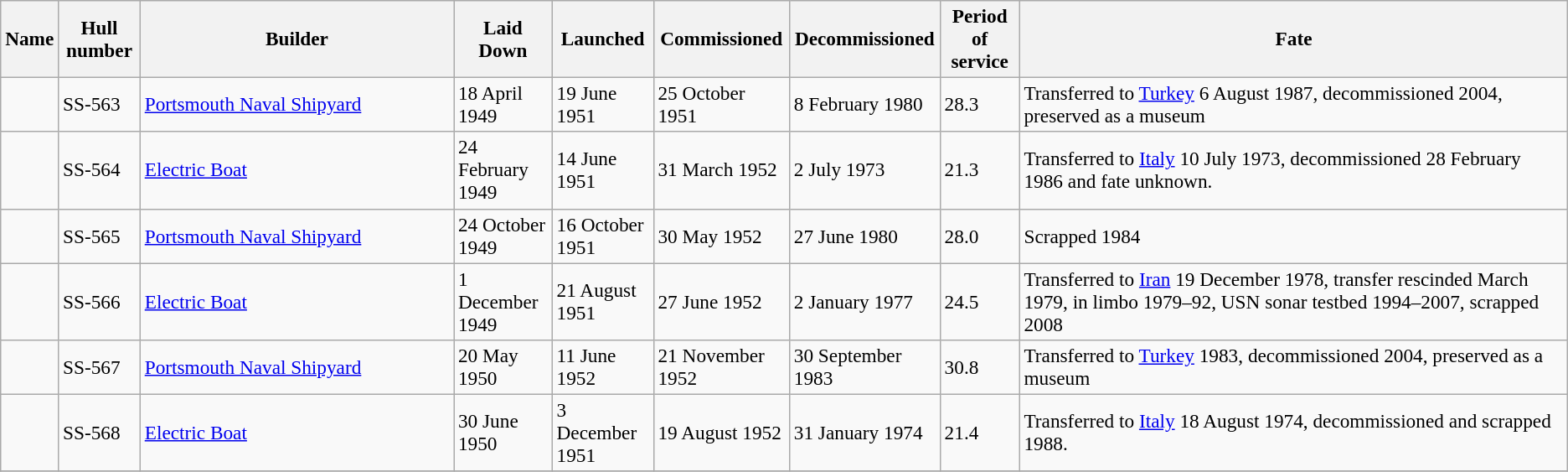<table class="wikitable" style="font-size:97%;">
<tr>
<th>Name</th>
<th>Hull number</th>
<th width="20%">Builder</th>
<th>Laid Down</th>
<th>Launched</th>
<th>Commissioned</th>
<th>Decommissioned</th>
<th>Period of service</th>
<th width="35%">Fate</th>
</tr>
<tr>
<td></td>
<td>SS-563</td>
<td><a href='#'>Portsmouth Naval Shipyard</a></td>
<td>18 April 1949</td>
<td>19 June 1951</td>
<td>25 October 1951</td>
<td>8 February 1980</td>
<td>28.3</td>
<td>Transferred to <a href='#'>Turkey</a> 6 August 1987, decommissioned 2004, preserved as a museum</td>
</tr>
<tr>
<td></td>
<td>SS-564</td>
<td><a href='#'>Electric Boat</a></td>
<td>24 February 1949</td>
<td>14 June 1951</td>
<td>31 March 1952</td>
<td>2 July 1973</td>
<td>21.3</td>
<td>Transferred to <a href='#'>Italy</a> 10 July 1973, decommissioned 28 February 1986 and fate unknown.</td>
</tr>
<tr>
<td></td>
<td>SS-565</td>
<td><a href='#'>Portsmouth Naval Shipyard</a></td>
<td>24 October 1949</td>
<td>16 October 1951</td>
<td>30 May 1952</td>
<td>27 June 1980</td>
<td>28.0</td>
<td>Scrapped 1984</td>
</tr>
<tr>
<td></td>
<td>SS-566</td>
<td><a href='#'>Electric Boat</a></td>
<td>1 December 1949</td>
<td>21 August 1951</td>
<td>27 June 1952</td>
<td>2 January 1977</td>
<td>24.5</td>
<td>Transferred to <a href='#'>Iran</a> 19 December 1978, transfer rescinded March 1979, in limbo 1979–92, USN sonar testbed 1994–2007, scrapped 2008</td>
</tr>
<tr>
<td></td>
<td>SS-567</td>
<td><a href='#'>Portsmouth Naval Shipyard</a></td>
<td>20 May 1950</td>
<td>11 June 1952</td>
<td>21 November 1952</td>
<td>30 September 1983</td>
<td>30.8</td>
<td>Transferred to <a href='#'>Turkey</a> 1983, decommissioned 2004, preserved as a museum</td>
</tr>
<tr>
<td></td>
<td>SS-568</td>
<td><a href='#'>Electric Boat</a></td>
<td>30 June 1950</td>
<td>3 December 1951</td>
<td>19 August 1952</td>
<td>31 January 1974</td>
<td>21.4</td>
<td>Transferred to <a href='#'>Italy</a> 18 August 1974, decommissioned and scrapped 1988.</td>
</tr>
<tr>
</tr>
</table>
